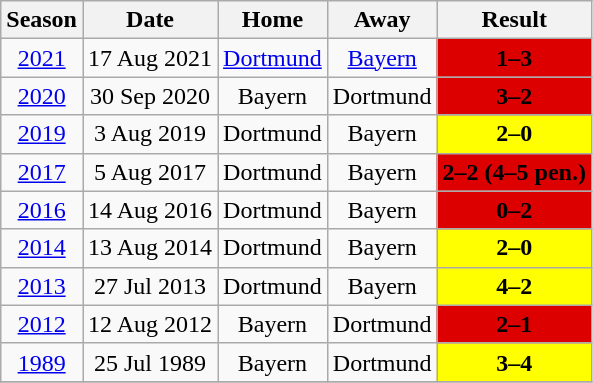<table class="wikitable" style="text-align:center;">
<tr>
<th>Season</th>
<th>Date</th>
<th>Home</th>
<th>Away</th>
<th>Result</th>
</tr>
<tr>
<td><a href='#'>2021</a></td>
<td>17 Aug 2021</td>
<td><a href='#'>Dortmund</a></td>
<td><a href='#'>Bayern</a></td>
<td bgcolor=DD0000><span><strong>1–3</strong></span></td>
</tr>
<tr>
<td><a href='#'>2020</a></td>
<td>30 Sep 2020</td>
<td>Bayern</td>
<td>Dortmund</td>
<td bgcolor=DD0000><span><strong>3–2</strong></span></td>
</tr>
<tr>
<td><a href='#'>2019</a></td>
<td>3 Aug 2019</td>
<td>Dortmund</td>
<td>Bayern</td>
<td bgcolor=FFFF00><span><strong>2–0</strong></span></td>
</tr>
<tr>
<td><a href='#'>2017</a></td>
<td>5 Aug 2017</td>
<td>Dortmund</td>
<td>Bayern</td>
<td bgcolor=DD0000><span><strong>2–2 (4–5 pen.)</strong></span></td>
</tr>
<tr>
<td><a href='#'>2016</a></td>
<td>14 Aug 2016</td>
<td>Dortmund</td>
<td>Bayern</td>
<td bgcolor=DD0000><span><strong>0–2</strong></span></td>
</tr>
<tr>
<td><a href='#'>2014</a></td>
<td>13 Aug 2014</td>
<td>Dortmund</td>
<td>Bayern</td>
<td bgcolor=FFFF00><span><strong>2–0</strong></span></td>
</tr>
<tr>
<td><a href='#'>2013</a></td>
<td>27 Jul 2013</td>
<td>Dortmund</td>
<td>Bayern</td>
<td bgcolor=FFFF00><span><strong>4–2</strong></span></td>
</tr>
<tr>
<td><a href='#'>2012</a></td>
<td>12 Aug 2012</td>
<td>Bayern</td>
<td>Dortmund</td>
<td bgcolor=DD0000><span><strong>2–1</strong></span></td>
</tr>
<tr>
<td><a href='#'>1989</a></td>
<td>25 Jul 1989</td>
<td>Bayern</td>
<td>Dortmund</td>
<td bgcolor=FFFF00><span><strong>3–4</strong></span></td>
</tr>
<tr>
</tr>
</table>
